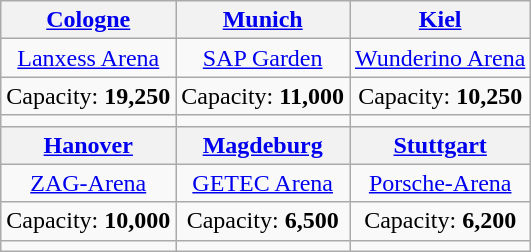<table class="wikitable" style="text-align: center;">
<tr>
<th><a href='#'>Cologne</a></th>
<th><a href='#'>Munich</a></th>
<th><a href='#'>Kiel</a></th>
</tr>
<tr>
<td><a href='#'>Lanxess Arena</a></td>
<td><a href='#'>SAP Garden</a></td>
<td><a href='#'>Wunderino Arena</a></td>
</tr>
<tr>
<td>Capacity: <strong>19,250</strong></td>
<td>Capacity: <strong>11,000</strong></td>
<td>Capacity: <strong>10,250</strong></td>
</tr>
<tr>
<td></td>
<td></td>
<td></td>
</tr>
<tr>
<th><a href='#'>Hanover</a></th>
<th><a href='#'>Magdeburg</a></th>
<th><a href='#'>Stuttgart</a></th>
</tr>
<tr>
<td><a href='#'>ZAG-Arena</a></td>
<td><a href='#'>GETEC Arena</a></td>
<td><a href='#'>Porsche-Arena</a></td>
</tr>
<tr>
<td>Capacity: <strong>10,000</strong></td>
<td>Capacity: <strong>6,500</strong></td>
<td>Capacity: <strong>6,200</strong></td>
</tr>
<tr>
<td></td>
<td></td>
<td></td>
</tr>
</table>
